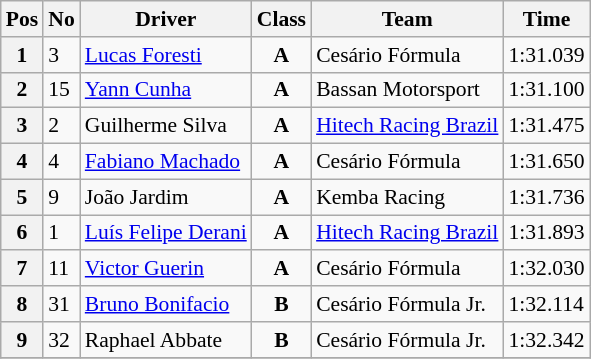<table class="wikitable" style="font-size: 90%">
<tr>
<th>Pos</th>
<th>No</th>
<th>Driver</th>
<th>Class</th>
<th>Team</th>
<th>Time</th>
</tr>
<tr>
<th>1</th>
<td>3</td>
<td> <a href='#'>Lucas Foresti</a></td>
<td align="center"><strong><span>A</span></strong></td>
<td>Cesário Fórmula</td>
<td>1:31.039</td>
</tr>
<tr>
<th>2</th>
<td>15</td>
<td> <a href='#'>Yann Cunha</a></td>
<td align="center"><strong><span>A</span></strong></td>
<td>Bassan Motorsport</td>
<td>1:31.100</td>
</tr>
<tr>
<th>3</th>
<td>2</td>
<td> Guilherme Silva</td>
<td align="center"><strong><span>A</span></strong></td>
<td><a href='#'>Hitech Racing Brazil</a></td>
<td>1:31.475</td>
</tr>
<tr>
<th>4</th>
<td>4</td>
<td> <a href='#'>Fabiano Machado</a></td>
<td align="center"><strong><span>A</span></strong></td>
<td>Cesário Fórmula</td>
<td>1:31.650</td>
</tr>
<tr>
<th>5</th>
<td>9</td>
<td> João Jardim</td>
<td align="center"><strong><span>A</span></strong></td>
<td>Kemba Racing</td>
<td>1:31.736</td>
</tr>
<tr>
<th>6</th>
<td>1</td>
<td> <a href='#'>Luís Felipe Derani</a></td>
<td align="center"><strong><span>A</span></strong></td>
<td><a href='#'>Hitech Racing Brazil</a></td>
<td>1:31.893</td>
</tr>
<tr>
<th>7</th>
<td>11</td>
<td> <a href='#'>Victor Guerin</a></td>
<td align="center"><strong><span>A</span></strong></td>
<td>Cesário Fórmula</td>
<td>1:32.030</td>
</tr>
<tr>
<th>8</th>
<td>31</td>
<td> <a href='#'>Bruno Bonifacio</a></td>
<td align=center><strong><span>B</span></strong></td>
<td>Cesário Fórmula Jr.</td>
<td>1:32.114</td>
</tr>
<tr>
<th>9</th>
<td>32</td>
<td> Raphael Abbate</td>
<td align=center><strong><span>B</span></strong></td>
<td>Cesário Fórmula Jr.</td>
<td>1:32.342</td>
</tr>
<tr>
</tr>
</table>
